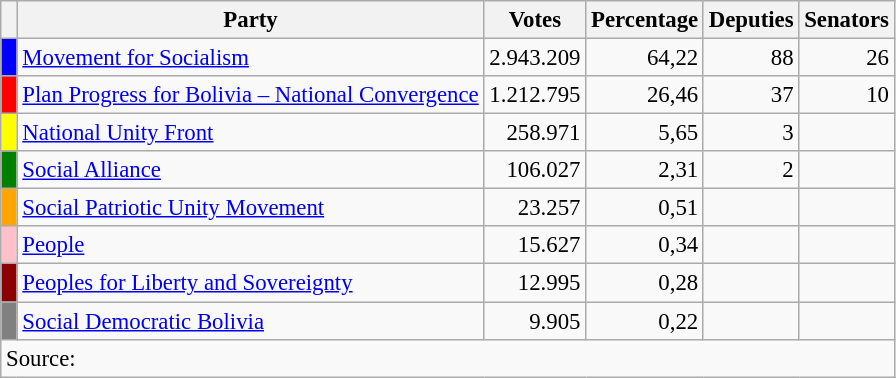<table class="wikitable" style="font-size: 95%">
<tr>
<th></th>
<th><strong>Party</strong></th>
<th><strong>Votes</strong></th>
<th><strong>Percentage</strong></th>
<th><strong>Deputies</strong></th>
<th><strong>Senators</strong></th>
</tr>
<tr>
<td bgcolor="blue"> </td>
<td><a href='#'>Movement for Socialism</a></td>
<td align="right">2.943.209</td>
<td align="right">64,22</td>
<td align="right">88</td>
<td align="right">26</td>
</tr>
<tr>
<td bgcolor="red"> </td>
<td><a href='#'>Plan Progress for Bolivia – National Convergence</a></td>
<td align="right">1.212.795</td>
<td align="right">26,46</td>
<td align="right">37</td>
<td align="right">10</td>
</tr>
<tr>
<td bgcolor="yellow"> </td>
<td><a href='#'>National Unity Front</a></td>
<td align="right">258.971</td>
<td align="right">5,65</td>
<td align="right">3</td>
<td align="right"></td>
</tr>
<tr>
<td bgcolor="green"> </td>
<td><a href='#'>Social Alliance</a></td>
<td align="right">106.027</td>
<td align="right">2,31</td>
<td align="right">2</td>
<td align="right"></td>
</tr>
<tr>
<td bgcolor="orange"> </td>
<td><a href='#'>Social Patriotic Unity Movement</a></td>
<td align="right">23.257</td>
<td align="right">0,51</td>
<td align="right"></td>
<td align="right"></td>
</tr>
<tr>
<td bgcolor="pink"> </td>
<td><a href='#'>People</a></td>
<td align="right">15.627</td>
<td align="right">0,34</td>
<td align="right"></td>
<td align="right"></td>
</tr>
<tr>
<td bgcolor="darkred"> </td>
<td><a href='#'>Peoples for Liberty and Sovereignty</a></td>
<td align="right">12.995</td>
<td align="right">0,28</td>
<td align="right"></td>
<td align="right"></td>
</tr>
<tr>
<td bgcolor="grey"> </td>
<td><a href='#'>Social Democratic Bolivia</a></td>
<td align="right">9.905</td>
<td align="right">0,22</td>
<td align="right"></td>
<td align="right"></td>
</tr>
<tr>
<td colspan="6">Source: </td>
</tr>
</table>
